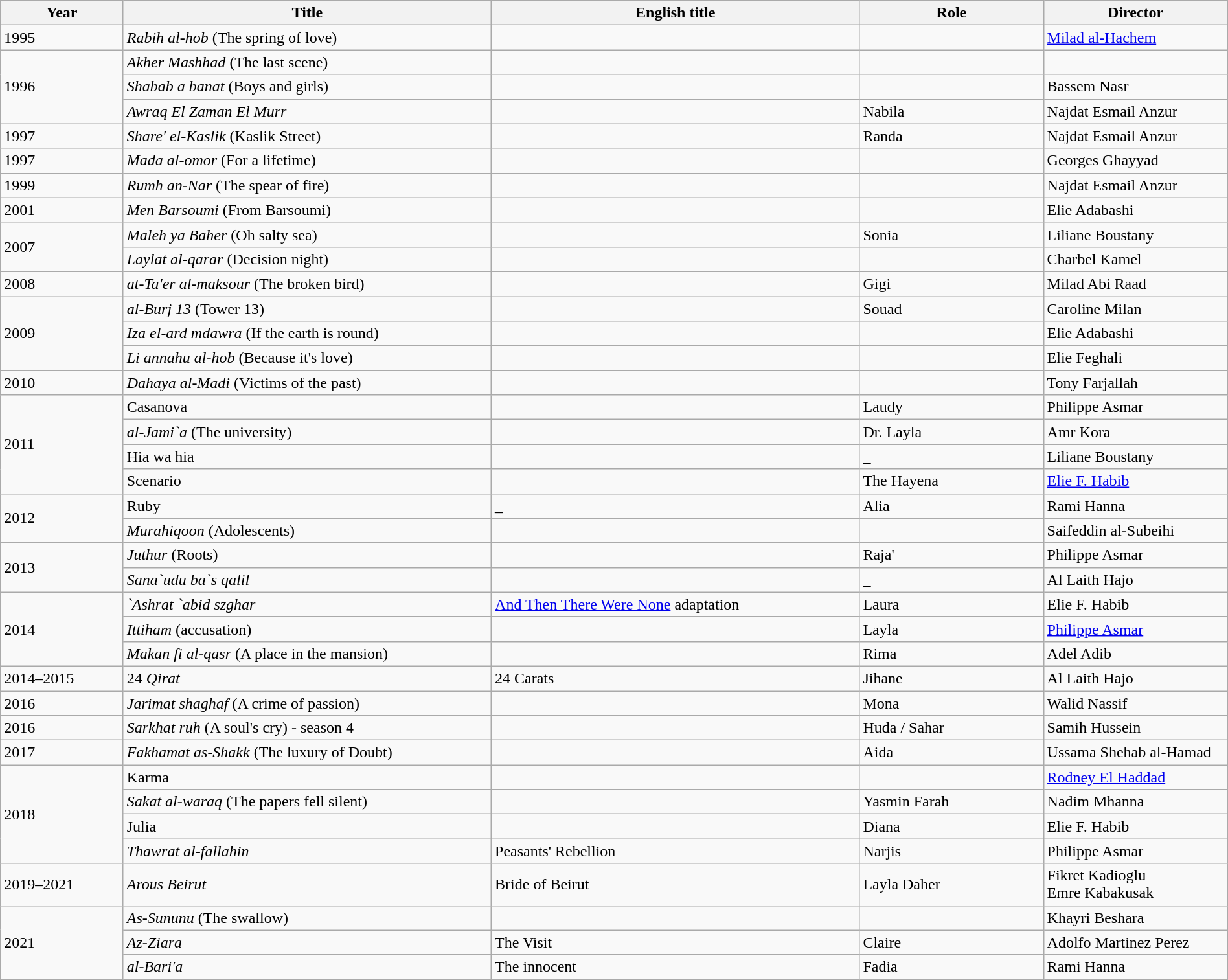<table class="wikitable sortable" width=100%>
<tr>
<th width=10%>Year</th>
<th width=30%>Title</th>
<th width=30%>English title</th>
<th width=15%>Role</th>
<th width=15%>Director</th>
</tr>
<tr>
<td>1995</td>
<td><em>Rabih al-hob</em> (The spring of love)</td>
<td></td>
<td></td>
<td><a href='#'>Milad al-Hachem</a></td>
</tr>
<tr>
<td rowspan="3">1996</td>
<td><em>Akher Mashhad</em> (The last scene)</td>
<td></td>
<td></td>
<td></td>
</tr>
<tr>
<td><em>Shabab a banat</em> (Boys and girls)</td>
<td></td>
<td></td>
<td>Bassem Nasr</td>
</tr>
<tr>
<td><em>Awraq El Zaman El Murr</em></td>
<td></td>
<td>Nabila</td>
<td>Najdat Esmail Anzur</td>
</tr>
<tr>
<td>1997</td>
<td><em>Share' el-Kaslik</em> (Kaslik Street)</td>
<td></td>
<td>Randa</td>
<td>Najdat Esmail Anzur</td>
</tr>
<tr>
<td>1997</td>
<td><em>Mada al-omor</em> (For a lifetime)</td>
<td></td>
<td></td>
<td>Georges Ghayyad</td>
</tr>
<tr>
<td>1999</td>
<td><em>Rumh an-Nar</em> (The spear of fire)</td>
<td></td>
<td></td>
<td>Najdat Esmail Anzur</td>
</tr>
<tr>
<td>2001</td>
<td><em>Men Barsoumi</em> (From Barsoumi)</td>
<td></td>
<td></td>
<td>Elie Adabashi</td>
</tr>
<tr>
<td rowspan="2">2007</td>
<td><em>Maleh ya Baher</em> (Oh salty sea)</td>
<td></td>
<td>Sonia</td>
<td>Liliane Boustany</td>
</tr>
<tr>
<td><em>Laylat al-qarar</em> (Decision night)</td>
<td></td>
<td></td>
<td>Charbel Kamel</td>
</tr>
<tr>
<td>2008</td>
<td><em>at-Ta'er al-maksour</em> (The broken bird)</td>
<td></td>
<td>Gigi</td>
<td>Milad Abi Raad</td>
</tr>
<tr>
<td rowspan="3">2009</td>
<td><em>al-Burj 13</em> (Tower 13)</td>
<td></td>
<td>Souad</td>
<td>Caroline Milan</td>
</tr>
<tr>
<td><em>Iza el-ard mdawra</em> (If the earth is round)</td>
<td></td>
<td></td>
<td>Elie Adabashi</td>
</tr>
<tr>
<td><em>Li annahu al-hob</em> (Because it's love)</td>
<td></td>
<td></td>
<td>Elie Feghali</td>
</tr>
<tr>
<td>2010</td>
<td><em>Dahaya al-Madi</em> (Victims of the past)</td>
<td></td>
<td></td>
<td>Tony Farjallah</td>
</tr>
<tr>
<td rowspan="4">2011</td>
<td>Casanova</td>
<td></td>
<td>Laudy</td>
<td>Philippe Asmar</td>
</tr>
<tr>
<td><em>al-Jami`a</em> (The university)</td>
<td></td>
<td>Dr. Layla</td>
<td>Amr Kora</td>
</tr>
<tr>
<td>Hia wa hia</td>
<td></td>
<td>_</td>
<td>Liliane Boustany</td>
</tr>
<tr>
<td>Scenario</td>
<td></td>
<td>The Hayena</td>
<td><a href='#'>Elie F. Habib</a></td>
</tr>
<tr>
<td rowspan="2">2012</td>
<td>Ruby</td>
<td>_</td>
<td>Alia</td>
<td>Rami Hanna</td>
</tr>
<tr>
<td><em>Murahiqoon</em> (Adolescents)</td>
<td></td>
<td></td>
<td>Saifeddin al-Subeihi</td>
</tr>
<tr>
<td rowspan="2">2013</td>
<td><em>Juthur</em> (Roots)</td>
<td></td>
<td>Raja'</td>
<td>Philippe Asmar</td>
</tr>
<tr>
<td><em>Sana`udu ba`s qalil</em></td>
<td></td>
<td>_</td>
<td>Al Laith Hajo</td>
</tr>
<tr>
<td rowspan="3">2014</td>
<td><em>`Ashrat `abid szghar</em></td>
<td><a href='#'>And Then There Were None</a> adaptation</td>
<td>Laura</td>
<td>Elie F. Habib</td>
</tr>
<tr>
<td><em>Ittiham</em> (accusation)</td>
<td></td>
<td>Layla</td>
<td><a href='#'>Philippe Asmar</a></td>
</tr>
<tr>
<td><em>Makan fi al-qasr</em> (A place in the mansion)</td>
<td></td>
<td>Rima</td>
<td>Adel Adib</td>
</tr>
<tr>
<td>2014–2015</td>
<td>24 <em>Qirat</em></td>
<td>24 Carats</td>
<td>Jihane</td>
<td>Al Laith Hajo</td>
</tr>
<tr>
<td>2016</td>
<td><em>Jarimat shaghaf</em> (A crime of passion)</td>
<td></td>
<td>Mona</td>
<td>Walid Nassif</td>
</tr>
<tr>
<td>2016</td>
<td><em>Sarkhat ruh</em> (A soul's cry) - season 4</td>
<td></td>
<td>Huda / Sahar</td>
<td>Samih Hussein</td>
</tr>
<tr>
<td>2017</td>
<td><em>Fakhamat as-Shakk</em> (The luxury of Doubt)</td>
<td></td>
<td>Aida</td>
<td>Ussama Shehab al-Hamad</td>
</tr>
<tr>
<td rowspan="4">2018</td>
<td>Karma</td>
<td></td>
<td></td>
<td><a href='#'>Rodney El Haddad</a></td>
</tr>
<tr>
<td><em>Sakat al-waraq</em> (The papers fell silent)</td>
<td></td>
<td>Yasmin Farah</td>
<td>Nadim Mhanna</td>
</tr>
<tr>
<td>Julia</td>
<td></td>
<td>Diana</td>
<td>Elie F. Habib</td>
</tr>
<tr>
<td><em>Thawrat al-fallahin</em></td>
<td>Peasants' Rebellion</td>
<td>Narjis</td>
<td>Philippe Asmar</td>
</tr>
<tr>
<td>2019–2021</td>
<td><em>Arous Beirut</em></td>
<td>Bride of Beirut</td>
<td>Layla Daher</td>
<td>Fikret Kadioglu<br>Emre Kabakusak</td>
</tr>
<tr>
<td rowspan="3">2021</td>
<td><em>As-Sununu</em> (The swallow)</td>
<td></td>
<td></td>
<td>Khayri Beshara</td>
</tr>
<tr>
<td><em>Az-Ziara</em></td>
<td>The Visit</td>
<td>Claire</td>
<td>Adolfo Martinez Perez</td>
</tr>
<tr>
<td><em>al-Bari'a</em></td>
<td>The innocent</td>
<td>Fadia</td>
<td>Rami Hanna</td>
</tr>
</table>
